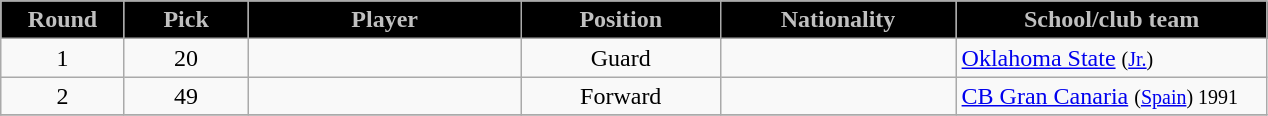<table class="wikitable sortable sortable">
<tr>
<th style="background:#000000; color:#c0c0c0" width=" 75px">Round</th>
<th style="background:#000000; color:#c0c0c0" width=" 75px">Pick</th>
<th style="background:#000000; color:#c0c0c0" width="175px">Player</th>
<th style="background:#000000; color:#c0c0c0" width="125px">Position</th>
<th style="background:#000000; color:#c0c0c0" width="150px">Nationality</th>
<th style="background:#000000; color:#c0c0c0" width="200px">School/club team</th>
</tr>
<tr>
<td align=center>1</td>
<td align=center>20</td>
<td></td>
<td align=center>Guard</td>
<td></td>
<td><a href='#'>Oklahoma State</a> <small> (<a href='#'>Jr.</a>)</small></td>
</tr>
<tr>
<td align=center>2</td>
<td align=center>49</td>
<td></td>
<td align=center>Forward</td>
<td></td>
<td><a href='#'>CB Gran Canaria</a> <small>(<a href='#'>Spain</a>) 1991</small></td>
</tr>
<tr>
</tr>
</table>
